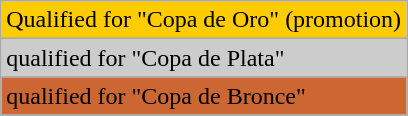<table class="wikitable">
<tr width=10px bgcolor="#FFCC00">
<td>Qualified for "Copa de Oro" (promotion)</td>
</tr>
<tr width=10px bgcolor="#CCCCCC">
<td>qualified for "Copa de Plata"</td>
</tr>
<tr width=10px bgcolor="#CC6633">
<td>qualified for "Copa de Bronce"</td>
</tr>
<tr>
</tr>
</table>
